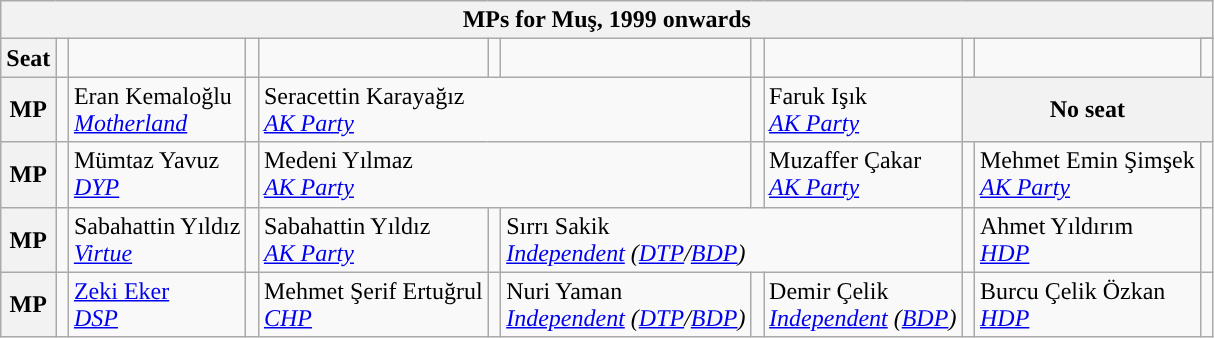<table class="wikitable">
<tr>
<th colspan = 12>MPs for Muş, 1999 onwards</th>
</tr>
<tr>
<th rowspan = 2>Seat</th>
<td rowspan="2" style="width:1px;"></td>
<td rowspan = 2></td>
<td rowspan="2" style="width:1px;"></td>
<td rowspan = 2></td>
<td rowspan="2" style="width:1px;"></td>
<td rowspan = 2></td>
<td rowspan="2" style="width:1px;"></td>
<td rowspan = 2></td>
<td rowspan="2" style="width:1px;"></td>
<td rowspan = 2></td>
</tr>
<tr>
<td></td>
</tr>
<tr>
<th>MP</th>
<td width=1px style="background-color: "></td>
<td colspan = 1>Eran Kemaloğlu<br><em><a href='#'>Motherland</a></em></td>
<td width=1px style="background-color: "></td>
<td colspan = 3>Seracettin Karayağız<br><em><a href='#'>AK Party</a></em></td>
<td width=1px style="background-color: "></td>
<td colspan = 1>Faruk Işık<br><em><a href='#'>AK Party</a></em></td>
<th colspan=3>No seat</th>
</tr>
<tr>
<th>MP</th>
<td width=1px style="background-color: "></td>
<td colspan = 1>Mümtaz Yavuz<br><em><a href='#'>DYP</a></em></td>
<td width=1px style="background-color: "></td>
<td colspan = 3>Medeni Yılmaz<br><em><a href='#'>AK Party</a></em></td>
<td width=1px style="background-color: "></td>
<td colspan = 1>Muzaffer Çakar<br><em><a href='#'>AK Party</a></em></td>
<td width=1px style="background-color: "></td>
<td colspan = 1>Mehmet Emin Şimşek<br><em><a href='#'>AK Party</a></em></td>
<td width=1px style="background-color: "></td>
</tr>
<tr>
<th>MP</th>
<td width=1px style="background-color: "></td>
<td colspan = 1>Sabahattin Yıldız<br><em><a href='#'>Virtue</a></em></td>
<td width=1px style="background-color: "></td>
<td colspan = 1>Sabahattin Yıldız<br><em><a href='#'>AK Party</a></em></td>
<td width=1px style="background-color: "></td>
<td colspan = 3>Sırrı Sakik<br><em><a href='#'>Independent</a> (<a href='#'>DTP</a>/<a href='#'>BDP</a>)</em></td>
<td width=1px style="background-color: "></td>
<td colspan = 1>Ahmet Yıldırım<br><em><a href='#'>HDP</a></em></td>
<td width=1px style="background-color: "></td>
</tr>
<tr>
<th>MP</th>
<td width=1px style="background-color: "></td>
<td colspan = 1><a href='#'>Zeki Eker</a><br><em><a href='#'>DSP</a></em></td>
<td width=1px style="background-color: "></td>
<td colspan = 1>Mehmet Şerif Ertuğrul<br><em><a href='#'>CHP</a></em></td>
<td width=1px style="background-color: "></td>
<td colspan = 1>Nuri Yaman<br><em><a href='#'>Independent</a> (<a href='#'>DTP</a>/<a href='#'>BDP</a>)</em></td>
<td width=1px style="background-color: "></td>
<td colspan = 1>Demir Çelik<br><em><a href='#'>Independent</a> (<a href='#'>BDP</a>)</em></td>
<td width=1px style="background-color: "></td>
<td colspan = 1>Burcu Çelik Özkan<br><em><a href='#'>HDP</a></em></td>
<td width=1px style="background-color: "></td>
</tr>
</table>
